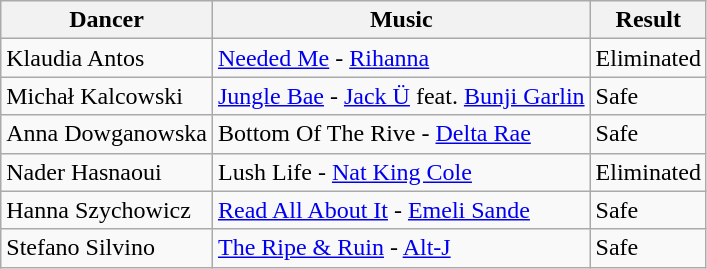<table class="wikitable">
<tr>
<th>Dancer</th>
<th>Music</th>
<th>Result</th>
</tr>
<tr>
<td>Klaudia Antos</td>
<td><a href='#'>Needed Me</a> - <a href='#'>Rihanna</a></td>
<td>Eliminated</td>
</tr>
<tr>
<td>Michał Kalcowski</td>
<td><a href='#'>Jungle Bae</a> - <a href='#'>Jack Ü</a> feat. <a href='#'>Bunji Garlin</a></td>
<td>Safe</td>
</tr>
<tr>
<td>Anna Dowganowska</td>
<td>Bottom Of The Rive - <a href='#'>Delta Rae</a></td>
<td>Safe</td>
</tr>
<tr>
<td>Nader Hasnaoui</td>
<td>Lush Life - <a href='#'>Nat King Cole</a></td>
<td>Eliminated</td>
</tr>
<tr>
<td>Hanna Szychowicz</td>
<td><a href='#'>Read All About It</a> - <a href='#'>Emeli Sande</a></td>
<td>Safe</td>
</tr>
<tr>
<td>Stefano Silvino</td>
<td><a href='#'>The Ripe & Ruin</a> - <a href='#'>Alt-J</a></td>
<td>Safe</td>
</tr>
</table>
